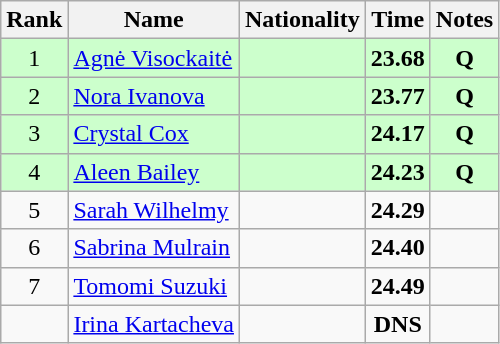<table class="wikitable sortable" style="text-align:center">
<tr>
<th>Rank</th>
<th>Name</th>
<th>Nationality</th>
<th>Time</th>
<th>Notes</th>
</tr>
<tr bgcolor=ccffcc>
<td>1</td>
<td align=left><a href='#'>Agnė Visockaitė</a></td>
<td align=left></td>
<td><strong>23.68</strong></td>
<td><strong>Q</strong></td>
</tr>
<tr bgcolor=ccffcc>
<td>2</td>
<td align=left><a href='#'>Nora Ivanova</a></td>
<td align=left></td>
<td><strong>23.77</strong></td>
<td><strong>Q</strong></td>
</tr>
<tr bgcolor=ccffcc>
<td>3</td>
<td align=left><a href='#'>Crystal Cox</a></td>
<td align=left></td>
<td><strong>24.17</strong></td>
<td><strong>Q</strong></td>
</tr>
<tr bgcolor=ccffcc>
<td>4</td>
<td align=left><a href='#'>Aleen Bailey</a></td>
<td align=left></td>
<td><strong>24.23</strong></td>
<td><strong>Q</strong></td>
</tr>
<tr>
<td>5</td>
<td align=left><a href='#'>Sarah Wilhelmy</a></td>
<td align=left></td>
<td><strong>24.29</strong></td>
<td></td>
</tr>
<tr>
<td>6</td>
<td align=left><a href='#'>Sabrina Mulrain</a></td>
<td align=left></td>
<td><strong>24.40</strong></td>
<td></td>
</tr>
<tr>
<td>7</td>
<td align=left><a href='#'>Tomomi Suzuki</a></td>
<td align=left></td>
<td><strong>24.49</strong></td>
<td></td>
</tr>
<tr>
<td></td>
<td align=left><a href='#'>Irina Kartacheva</a></td>
<td align=left></td>
<td><strong>DNS</strong></td>
<td></td>
</tr>
</table>
